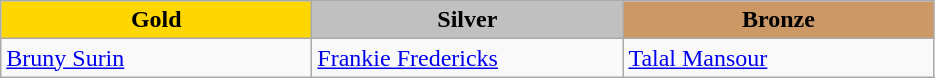<table class="wikitable" style="text-align:left">
<tr align="center">
<td width=200 bgcolor=gold><strong>Gold</strong></td>
<td width=200 bgcolor=silver><strong>Silver</strong></td>
<td width=200 bgcolor=CC9966><strong>Bronze</strong></td>
</tr>
<tr>
<td><a href='#'>Bruny Surin</a><br><em></em></td>
<td><a href='#'>Frankie Fredericks</a><br><em></em></td>
<td><a href='#'>Talal Mansour</a><br><em></em></td>
</tr>
</table>
